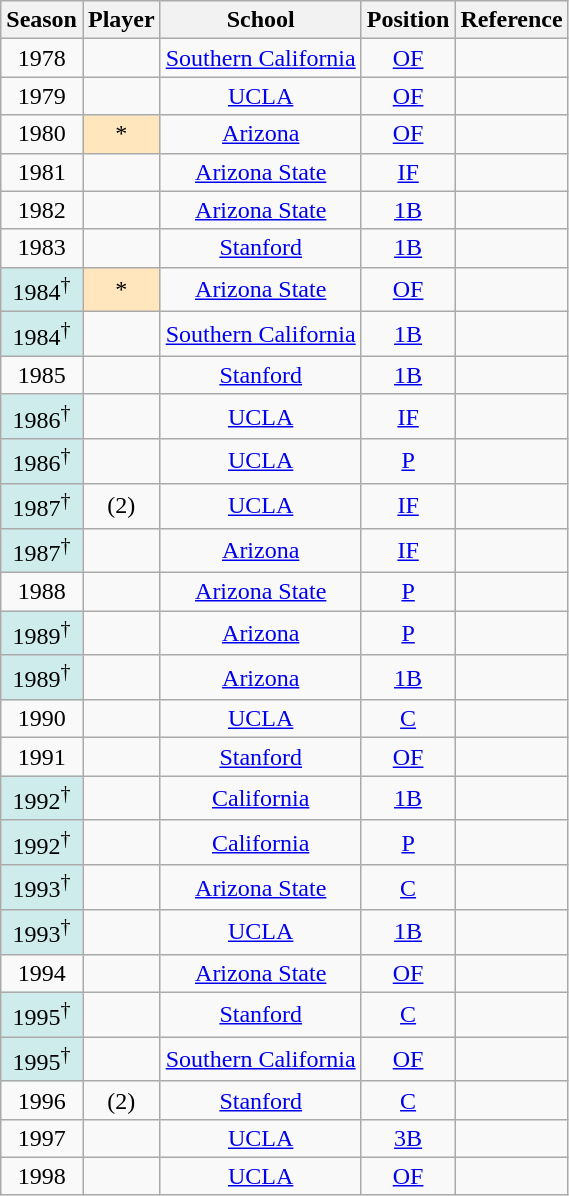<table class="wikitable sortable">
<tr>
<th>Season</th>
<th>Player</th>
<th>School</th>
<th>Position</th>
<th class="unsortable">Reference</th>
</tr>
<tr align=center>
<td>1978</td>
<td></td>
<td><a href='#'>Southern California</a></td>
<td><a href='#'>OF</a></td>
<td style="text-align:center;"></td>
</tr>
<tr align=center>
<td>1979</td>
<td></td>
<td><a href='#'>UCLA</a></td>
<td><a href='#'>OF</a></td>
<td style="text-align:center;"></td>
</tr>
<tr align=center>
<td>1980</td>
<td style="background:#ffe6bd;">*</td>
<td><a href='#'>Arizona</a></td>
<td><a href='#'>OF</a></td>
<td style="text-align:center;"></td>
</tr>
<tr align=center>
<td>1981</td>
<td></td>
<td><a href='#'>Arizona State</a></td>
<td><a href='#'>IF</a></td>
<td style="text-align:center;"></td>
</tr>
<tr align=center>
<td>1982</td>
<td></td>
<td><a href='#'>Arizona State</a></td>
<td><a href='#'>1B</a></td>
<td style="text-align:center;"></td>
</tr>
<tr align=center>
<td>1983</td>
<td></td>
<td><a href='#'>Stanford</a></td>
<td><a href='#'>1B</a></td>
<td style="text-align:center;"></td>
</tr>
<tr align=center>
<td style="background-color:#CFECEC;">1984<sup>†</sup></td>
<td style="background:#ffe6bd;">*</td>
<td><a href='#'>Arizona State</a></td>
<td><a href='#'>OF</a></td>
<td style="text-align:center;"></td>
</tr>
<tr align=center>
<td style="background-color:#CFECEC;">1984<sup>†</sup></td>
<td></td>
<td><a href='#'>Southern California</a></td>
<td><a href='#'>1B</a></td>
<td style="text-align:center;"></td>
</tr>
<tr align=center>
<td>1985</td>
<td></td>
<td><a href='#'>Stanford</a></td>
<td><a href='#'>1B</a></td>
<td style="text-align:center;"></td>
</tr>
<tr align=center>
<td style="background-color:#CFECEC;">1986<sup>†</sup></td>
<td></td>
<td><a href='#'>UCLA</a></td>
<td><a href='#'>IF</a></td>
<td style="text-align:center;"></td>
</tr>
<tr align=center>
<td style="background-color:#CFECEC;">1986<sup>†</sup></td>
<td></td>
<td><a href='#'>UCLA</a></td>
<td><a href='#'>P</a></td>
<td style="text-align:center;"></td>
</tr>
<tr align=center>
<td style="background-color:#CFECEC;">1987<sup>†</sup></td>
<td> (2)</td>
<td><a href='#'>UCLA</a></td>
<td><a href='#'>IF</a></td>
<td style="text-align:center;"></td>
</tr>
<tr align=center>
<td style="background-color:#CFECEC;">1987<sup>†</sup></td>
<td></td>
<td><a href='#'>Arizona</a></td>
<td><a href='#'>IF</a></td>
<td style="text-align:center;"></td>
</tr>
<tr align=center>
<td>1988</td>
<td></td>
<td><a href='#'>Arizona State</a></td>
<td><a href='#'>P</a></td>
<td style="text-align:center;"></td>
</tr>
<tr align=center>
<td style="background-color:#CFECEC;">1989<sup>†</sup></td>
<td></td>
<td><a href='#'>Arizona</a></td>
<td><a href='#'>P</a></td>
<td style="text-align:center;"></td>
</tr>
<tr align=center>
<td style="background-color:#CFECEC;">1989<sup>†</sup></td>
<td></td>
<td><a href='#'>Arizona</a></td>
<td><a href='#'>1B</a></td>
<td style="text-align:center;"></td>
</tr>
<tr align=center>
<td>1990</td>
<td></td>
<td><a href='#'>UCLA</a></td>
<td><a href='#'>C</a></td>
<td style="text-align:center;"></td>
</tr>
<tr align=center>
<td>1991</td>
<td></td>
<td><a href='#'>Stanford</a></td>
<td><a href='#'>OF</a></td>
<td style="text-align:center;"></td>
</tr>
<tr align=center>
<td style="background-color:#CFECEC;">1992<sup>†</sup></td>
<td></td>
<td><a href='#'>California</a></td>
<td><a href='#'>1B</a></td>
<td style="text-align:center;"></td>
</tr>
<tr align=center>
<td style="background-color:#CFECEC;">1992<sup>†</sup></td>
<td></td>
<td><a href='#'>California</a></td>
<td><a href='#'>P</a></td>
<td style="text-align:center;"></td>
</tr>
<tr align=center>
<td style="background-color:#CFECEC;">1993<sup>†</sup></td>
<td></td>
<td><a href='#'>Arizona State</a></td>
<td><a href='#'>C</a></td>
<td style="text-align:center;"></td>
</tr>
<tr align=center>
<td style="background-color:#CFECEC;">1993<sup>†</sup></td>
<td></td>
<td><a href='#'>UCLA</a></td>
<td><a href='#'>1B</a></td>
<td style="text-align:center;"></td>
</tr>
<tr align=center>
<td>1994</td>
<td></td>
<td><a href='#'>Arizona State</a></td>
<td><a href='#'>OF</a></td>
<td style="text-align:center;"></td>
</tr>
<tr align=center>
<td style="background-color:#CFECEC;">1995<sup>†</sup></td>
<td></td>
<td><a href='#'>Stanford</a></td>
<td><a href='#'>C</a></td>
<td style="text-align:center;"></td>
</tr>
<tr align=center>
<td style="background-color:#CFECEC;">1995<sup>†</sup></td>
<td></td>
<td><a href='#'>Southern California</a></td>
<td><a href='#'>OF</a></td>
<td style="text-align:center;"></td>
</tr>
<tr align=center>
<td>1996</td>
<td> (2)</td>
<td><a href='#'>Stanford</a></td>
<td><a href='#'>C</a></td>
<td style="text-align:center;"></td>
</tr>
<tr align=center>
<td>1997</td>
<td></td>
<td><a href='#'>UCLA</a></td>
<td><a href='#'>3B</a></td>
<td style="text-align:center;"></td>
</tr>
<tr align=center>
<td>1998</td>
<td></td>
<td><a href='#'>UCLA</a></td>
<td><a href='#'>OF</a></td>
<td style="text-align:center;"></td>
</tr>
</table>
